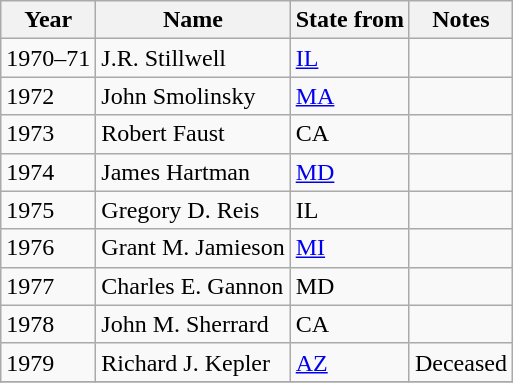<table class=wikitable>
<tr>
<th>Year</th>
<th>Name</th>
<th>State from</th>
<th>Notes</th>
</tr>
<tr>
<td>1970–71</td>
<td>J.R. Stillwell</td>
<td><a href='#'>IL</a></td>
<td></td>
</tr>
<tr>
<td>1972</td>
<td>John Smolinsky</td>
<td><a href='#'>MA</a></td>
<td></td>
</tr>
<tr>
<td>1973</td>
<td>Robert Faust</td>
<td>CA</td>
<td></td>
</tr>
<tr>
<td>1974</td>
<td>James Hartman</td>
<td><a href='#'>MD</a></td>
<td></td>
</tr>
<tr>
<td>1975</td>
<td>Gregory D. Reis</td>
<td>IL</td>
<td></td>
</tr>
<tr>
<td>1976</td>
<td>Grant M. Jamieson</td>
<td><a href='#'>MI</a></td>
<td></td>
</tr>
<tr>
<td>1977</td>
<td>Charles E. Gannon</td>
<td>MD</td>
<td></td>
</tr>
<tr>
<td>1978</td>
<td>John M. Sherrard</td>
<td>CA</td>
<td></td>
</tr>
<tr>
<td>1979</td>
<td>Richard J. Kepler</td>
<td><a href='#'>AZ</a></td>
<td>Deceased</td>
</tr>
<tr>
</tr>
</table>
